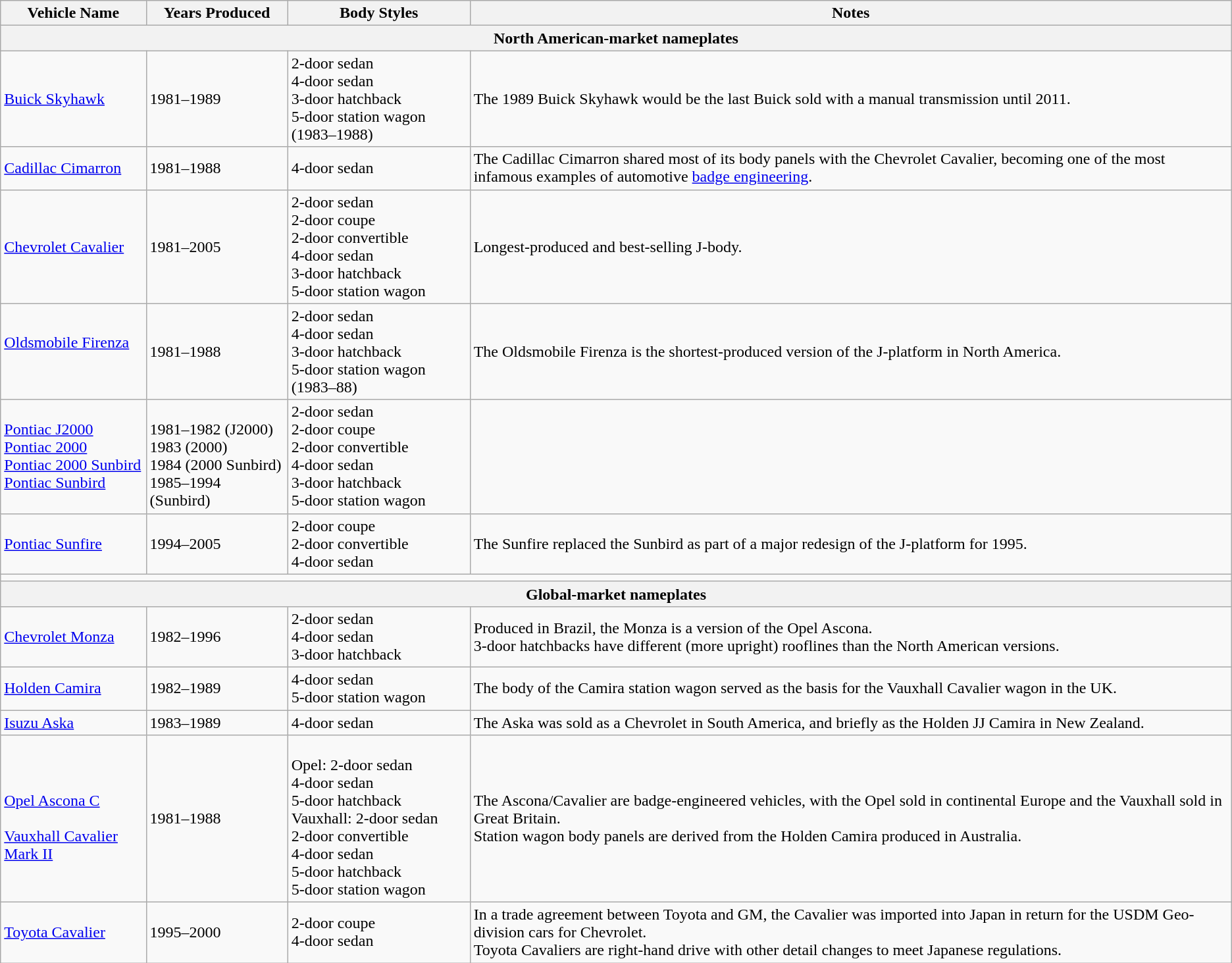<table class="wikitable">
<tr>
<th>Vehicle Name</th>
<th>Years Produced</th>
<th>Body Styles</th>
<th>Notes</th>
</tr>
<tr>
<th colspan="4">North American-market nameplates</th>
</tr>
<tr>
<td><a href='#'>Buick Skyhawk</a><br></td>
<td>1981–1989</td>
<td>2-door sedan<br>4-door sedan<br>3-door hatchback<br>5-door station wagon (1983–1988)</td>
<td>The 1989 Buick Skyhawk would be the last Buick sold with a manual transmission until 2011.</td>
</tr>
<tr>
<td><a href='#'>Cadillac Cimarron</a><br></td>
<td>1981–1988</td>
<td>4-door sedan</td>
<td>The Cadillac Cimarron shared most of its body panels with the Chevrolet Cavalier, becoming one of the most infamous examples of automotive <a href='#'>badge engineering</a>.</td>
</tr>
<tr>
<td><a href='#'>Chevrolet Cavalier</a><br>

</td>
<td>1981–2005</td>
<td>2-door sedan<br>2-door coupe<br>2-door convertible<br>4-door sedan<br>3-door hatchback<br>5-door station wagon</td>
<td>Longest-produced and best-selling J-body.</td>
</tr>
<tr>
<td><a href='#'>Oldsmobile Firenza</a><br><br></td>
<td>1981–1988</td>
<td>2-door sedan<br>4-door sedan<br>3-door hatchback<br>5-door station wagon (1983–88)</td>
<td>The Oldsmobile Firenza is the shortest-produced version of the J-platform in North America.</td>
</tr>
<tr>
<td><a href='#'>Pontiac J2000</a><br><a href='#'>Pontiac 2000</a><br><a href='#'>Pontiac 2000 Sunbird</a><br><a href='#'>Pontiac Sunbird</a><br>
</td>
<td><br>1981–1982 (J2000)<br>1983 (2000)<br>1984 (2000 Sunbird)<br>1985–1994 (Sunbird)</td>
<td>2-door sedan<br>2-door coupe<br>2-door convertible<br>4-door sedan<br>3-door hatchback<br>5-door station wagon</td>
<td></td>
</tr>
<tr>
<td><a href='#'>Pontiac Sunfire</a><br> 
</td>
<td>1994–2005</td>
<td>2-door coupe<br>2-door convertible<br>4-door sedan</td>
<td>The Sunfire replaced the Sunbird as part of a major redesign of the J-platform for 1995.</td>
</tr>
<tr>
<td colspan="4"></td>
</tr>
<tr>
<th colspan="4">Global-market nameplates</th>
</tr>
<tr>
<td><a href='#'>Chevrolet Monza</a><br></td>
<td>1982–1996</td>
<td>2-door sedan<br>4-door sedan<br>3-door hatchback</td>
<td>Produced in Brazil, the Monza is a version of the Opel Ascona.<br>3-door hatchbacks have different (more upright) rooflines than the North American versions.</td>
</tr>
<tr>
<td><a href='#'>Holden Camira</a><br></td>
<td>1982–1989</td>
<td>4-door sedan<br>5-door station wagon</td>
<td>The body of the Camira station wagon served as the basis for the Vauxhall Cavalier wagon in the UK.</td>
</tr>
<tr>
<td><a href='#'>Isuzu Aska</a><br>
</td>
<td>1983–1989</td>
<td>4-door sedan</td>
<td>The Aska was sold as a Chevrolet in South America, and briefly as the Holden JJ Camira in New Zealand.</td>
</tr>
<tr>
<td><br><a href='#'>Opel Ascona C</a><br><br><a href='#'>Vauxhall Cavalier Mark II</a><br></td>
<td>1981–1988</td>
<td><br>Opel: 
2-door sedan<br>4-door sedan<br>5-door hatchback<br>Vauxhall: 
2-door sedan<br>2-door convertible<br>4-door sedan<br>5-door hatchback<br>5-door station wagon</td>
<td>The Ascona/Cavalier are badge-engineered vehicles, with the Opel sold in continental Europe and the Vauxhall sold in Great Britain.  <br> Station wagon body panels are derived from the Holden Camira produced in Australia.</td>
</tr>
<tr>
<td><a href='#'>Toyota Cavalier</a><br></td>
<td>1995–2000</td>
<td>2-door coupe<br>4-door sedan</td>
<td>In a trade agreement between Toyota and GM, the Cavalier was imported into Japan in return for the USDM Geo-division cars for Chevrolet.<br>Toyota Cavaliers are right-hand drive with other detail changes to meet Japanese regulations.</td>
</tr>
</table>
